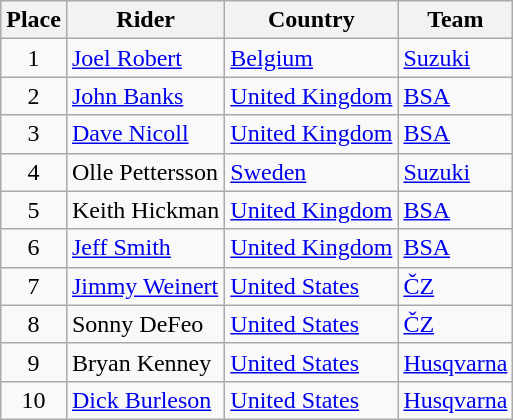<table class="wikitable">
<tr>
<th>Place</th>
<th>Rider</th>
<th>Country</th>
<th>Team</th>
</tr>
<tr>
<td align="center">1</td>
<td> <a href='#'>Joel Robert</a></td>
<td><a href='#'>Belgium</a></td>
<td><a href='#'>Suzuki</a></td>
</tr>
<tr>
<td align="center">2</td>
<td> <a href='#'>John Banks</a></td>
<td><a href='#'>United Kingdom</a></td>
<td><a href='#'>BSA</a></td>
</tr>
<tr>
<td align="center">3</td>
<td> <a href='#'>Dave Nicoll</a></td>
<td><a href='#'>United Kingdom</a></td>
<td><a href='#'>BSA</a></td>
</tr>
<tr>
<td align="center">4</td>
<td> Olle Pettersson</td>
<td><a href='#'>Sweden</a></td>
<td><a href='#'>Suzuki</a></td>
</tr>
<tr>
<td align="center">5</td>
<td> Keith Hickman</td>
<td><a href='#'>United Kingdom</a></td>
<td><a href='#'>BSA</a></td>
</tr>
<tr>
<td align="center">6</td>
<td> <a href='#'>Jeff Smith</a></td>
<td><a href='#'>United Kingdom</a></td>
<td><a href='#'>BSA</a></td>
</tr>
<tr>
<td align="center">7</td>
<td> <a href='#'>Jimmy Weinert</a></td>
<td><a href='#'>United States</a></td>
<td><a href='#'>ČZ</a></td>
</tr>
<tr>
<td align="center">8</td>
<td> Sonny DeFeo</td>
<td><a href='#'>United States</a></td>
<td><a href='#'>ČZ</a></td>
</tr>
<tr>
<td align="center">9</td>
<td> Bryan Kenney</td>
<td><a href='#'>United States</a></td>
<td><a href='#'>Husqvarna</a></td>
</tr>
<tr>
<td align="center">10</td>
<td> <a href='#'>Dick Burleson</a></td>
<td><a href='#'>United States</a></td>
<td><a href='#'>Husqvarna</a></td>
</tr>
</table>
